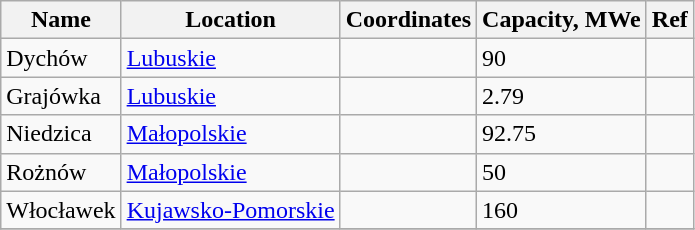<table class="wikitable sortable">
<tr>
<th>Name</th>
<th>Location</th>
<th>Coordinates</th>
<th>Capacity, MWe</th>
<th>Ref</th>
</tr>
<tr>
<td>Dychów</td>
<td><a href='#'>Lubuskie</a></td>
<td></td>
<td>90</td>
<td></td>
</tr>
<tr>
<td>Grajówka</td>
<td><a href='#'>Lubuskie</a></td>
<td></td>
<td>2.79</td>
<td></td>
</tr>
<tr>
<td>Niedzica</td>
<td><a href='#'>Małopolskie</a></td>
<td></td>
<td>92.75</td>
<td></td>
</tr>
<tr>
<td>Rożnów</td>
<td><a href='#'>Małopolskie</a></td>
<td></td>
<td>50</td>
<td></td>
</tr>
<tr>
<td>Włocławek</td>
<td><a href='#'>Kujawsko-Pomorskie</a></td>
<td></td>
<td>160</td>
<td></td>
</tr>
<tr>
</tr>
</table>
